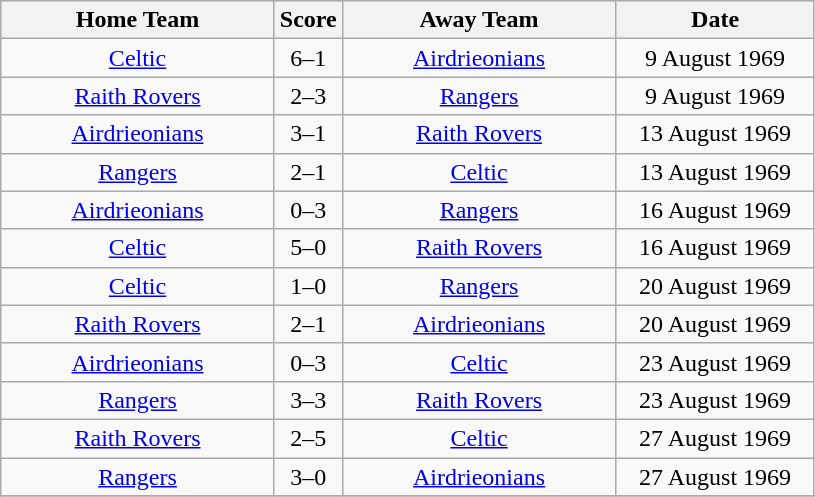<table class="wikitable" style="text-align:center;">
<tr>
<th width=175>Home Team</th>
<th width=20>Score</th>
<th width=175>Away Team</th>
<th width= 125>Date</th>
</tr>
<tr>
<td><a href='#'>Celtic</a></td>
<td>6–1</td>
<td><a href='#'>Airdrieonians</a></td>
<td>9 August 1969</td>
</tr>
<tr>
<td><a href='#'>Raith Rovers</a></td>
<td>2–3</td>
<td><a href='#'>Rangers</a></td>
<td>9 August 1969</td>
</tr>
<tr>
<td><a href='#'>Airdrieonians</a></td>
<td>3–1</td>
<td><a href='#'>Raith Rovers</a></td>
<td>13 August 1969</td>
</tr>
<tr>
<td><a href='#'>Rangers</a></td>
<td>2–1</td>
<td><a href='#'>Celtic</a></td>
<td>13 August 1969</td>
</tr>
<tr>
<td><a href='#'>Airdrieonians</a></td>
<td>0–3</td>
<td><a href='#'>Rangers</a></td>
<td>16 August 1969</td>
</tr>
<tr>
<td><a href='#'>Celtic</a></td>
<td>5–0</td>
<td><a href='#'>Raith Rovers</a></td>
<td>16 August 1969</td>
</tr>
<tr>
<td><a href='#'>Celtic</a></td>
<td>1–0</td>
<td><a href='#'>Rangers</a></td>
<td>20 August 1969</td>
</tr>
<tr>
<td><a href='#'>Raith Rovers</a></td>
<td>2–1</td>
<td><a href='#'>Airdrieonians</a></td>
<td>20 August 1969</td>
</tr>
<tr>
<td><a href='#'>Airdrieonians</a></td>
<td>0–3</td>
<td><a href='#'>Celtic</a></td>
<td>23 August 1969</td>
</tr>
<tr>
<td><a href='#'>Rangers</a></td>
<td>3–3</td>
<td><a href='#'>Raith Rovers</a></td>
<td>23 August 1969</td>
</tr>
<tr>
<td><a href='#'>Raith Rovers</a></td>
<td>2–5</td>
<td><a href='#'>Celtic</a></td>
<td>27 August 1969</td>
</tr>
<tr>
<td><a href='#'>Rangers</a></td>
<td>3–0</td>
<td><a href='#'>Airdrieonians</a></td>
<td>27 August 1969</td>
</tr>
<tr>
</tr>
</table>
